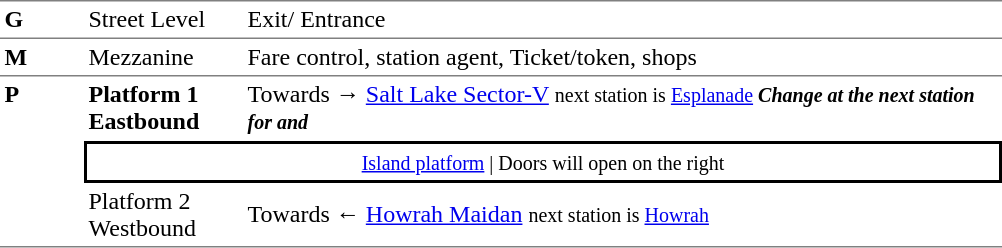<table border="0" cellspacing="0" cellpadding="3">
<tr>
<td width="50" valign="top" style="border-top:solid 1px gray;border-bottom:solid 1px gray;"><strong>G</strong></td>
<td width="100" valign="top" style="border-top:solid 1px gray;border-bottom:solid 1px gray;">Street Level</td>
<td width="390" valign="top" style="border-top:solid 1px gray;border-bottom:solid 1px gray;">Exit/ Entrance</td>
</tr>
<tr>
<td style="border-bottom:solid 1px gray;"><strong>M</strong></td>
<td style="border-bottom:solid 1px gray;">Mezzanine</td>
<td style="border-bottom:solid 1px gray;">Fare control, station agent, Ticket/token, shops</td>
</tr>
<tr>
<td rowspan="3" width="50" valign="top" style="border-bottom:solid 1px gray;"><strong>P</strong></td>
<td width="100" style="border-bottom:solid 1px white;"><span><strong>Platform 1</strong><br><strong>Eastbound</strong></span></td>
<td width="500" style="border-bottom:solid 1px white;">Towards → <a href='#'>Salt Lake Sector-V</a> <small>next station is <a href='#'>Esplanade</a> </small><small><strong><em>Change at the next station for  <strong></strong> and <strong><em></small></td>
</tr>
<tr>
<td colspan="2" style="border-top:solid 2px black;border-right:solid 2px black;border-left:solid 2px black;border-bottom:solid 2px black;text-align:center;"><small><a href='#'>Island platform</a> | Doors will open on the right </small></td>
</tr>
<tr>
<td width="100" style="border-bottom:solid 1px gray;"><span></strong>Platform 2<strong><br></strong>Westbound<strong></span></td>
<td width="500" style="border-bottom:solid 1px gray;">Towards ← <a href='#'>Howrah Maidan</a> <small>next station is <a href='#'>Howrah</a></small></td>
</tr>
</table>
